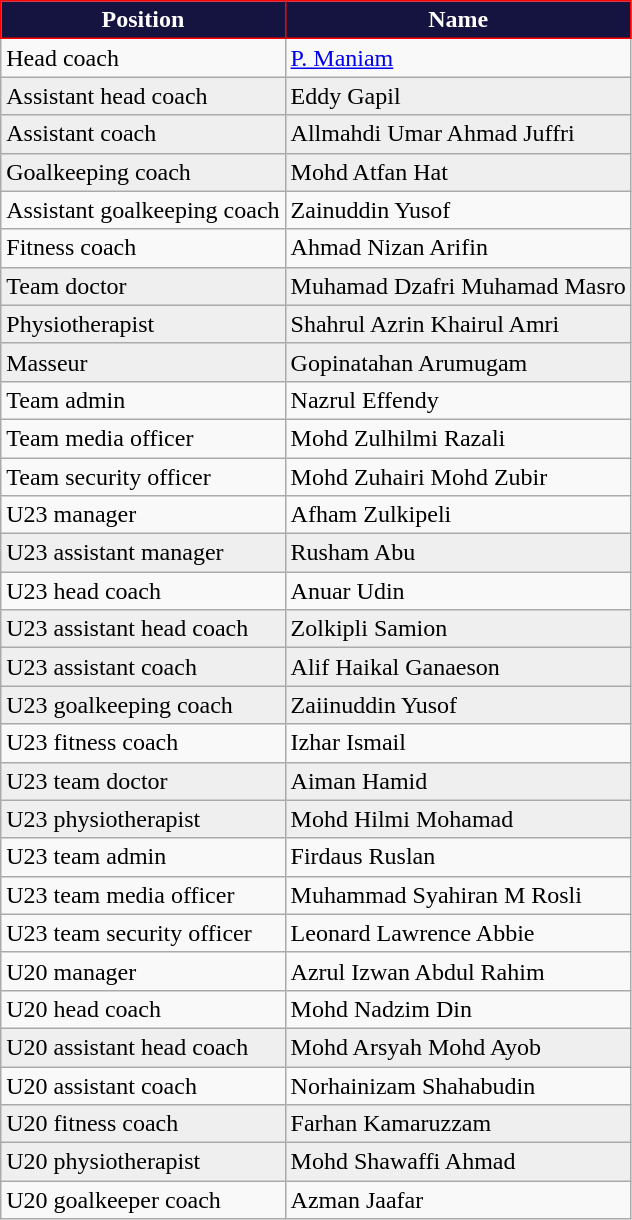<table class="wikitable">
<tr>
<th style="background:#151440; color:white; border:1px solid red;">Position</th>
<th style="background:#151440; color:white; border:1px solid red;">Name</th>
</tr>
<tr>
<td>Head coach</td>
<td> <a href='#'>P. Maniam</a></td>
</tr>
<tr style="background:#efefef;">
<td>Assistant head coach</td>
<td> Eddy Gapil</td>
</tr>
<tr style="background:#efefef;">
<td>Assistant coach</td>
<td> Allmahdi Umar Ahmad Juffri</td>
</tr>
<tr style="background:#efefef;">
<td>Goalkeeping coach</td>
<td> Mohd Atfan Hat</td>
</tr>
<tr>
<td>Assistant goalkeeping coach</td>
<td> Zainuddin Yusof</td>
</tr>
<tr>
<td>Fitness coach</td>
<td> Ahmad Nizan Arifin</td>
</tr>
<tr style="background:#efefef;">
<td>Team doctor</td>
<td> Muhamad Dzafri Muhamad Masro</td>
</tr>
<tr style="background:#efefef;">
<td>Physiotherapist</td>
<td> Shahrul Azrin Khairul Amri</td>
</tr>
<tr style="background:#efefef;">
<td>Masseur</td>
<td> Gopinatahan Arumugam</td>
</tr>
<tr>
<td>Team admin</td>
<td> Nazrul Effendy</td>
</tr>
<tr>
<td>Team media officer</td>
<td> Mohd Zulhilmi Razali</td>
</tr>
<tr>
<td>Team security officer</td>
<td> Mohd Zuhairi Mohd Zubir</td>
</tr>
<tr>
<td>U23 manager</td>
<td> Afham Zulkipeli</td>
</tr>
<tr style="background:#efefef;">
<td>U23 assistant manager</td>
<td> Rusham Abu</td>
</tr>
<tr>
<td>U23 head coach</td>
<td> Anuar Udin</td>
</tr>
<tr style="background:#efefef;">
<td>U23 assistant head coach</td>
<td> Zolkipli Samion</td>
</tr>
<tr style="background:#efefef;">
<td>U23 assistant coach</td>
<td> Alif Haikal Ganaeson</td>
</tr>
<tr style="background:#efefef;">
<td>U23 goalkeeping coach</td>
<td> Zaiinuddin Yusof</td>
</tr>
<tr>
<td>U23 fitness coach</td>
<td> Izhar Ismail</td>
</tr>
<tr style="background:#efefef;">
<td>U23 team doctor</td>
<td> Aiman Hamid</td>
</tr>
<tr style="background:#efefef;">
<td>U23 physiotherapist</td>
<td> Mohd Hilmi Mohamad</td>
</tr>
<tr>
<td>U23 team admin</td>
<td> Firdaus Ruslan</td>
</tr>
<tr>
<td>U23 team media officer</td>
<td> Muhammad Syahiran M Rosli</td>
</tr>
<tr>
<td>U23 team security officer</td>
<td> Leonard Lawrence Abbie</td>
</tr>
<tr>
<td>U20 manager</td>
<td> Azrul Izwan Abdul Rahim</td>
</tr>
<tr>
<td>U20 head coach</td>
<td> Mohd Nadzim Din</td>
</tr>
<tr style="background:#efefef;">
<td>U20 assistant head coach</td>
<td> Mohd Arsyah Mohd Ayob</td>
</tr>
<tr>
<td>U20 assistant coach</td>
<td> Norhainizam Shahabudin</td>
</tr>
<tr style="background:#efefef;">
<td>U20 fitness coach</td>
<td> Farhan Kamaruzzam</td>
</tr>
<tr style="background:#efefef;">
<td>U20 physiotherapist</td>
<td> Mohd Shawaffi Ahmad</td>
</tr>
<tr>
<td>U20 goalkeeper coach</td>
<td> Azman Jaafar</td>
</tr>
</table>
